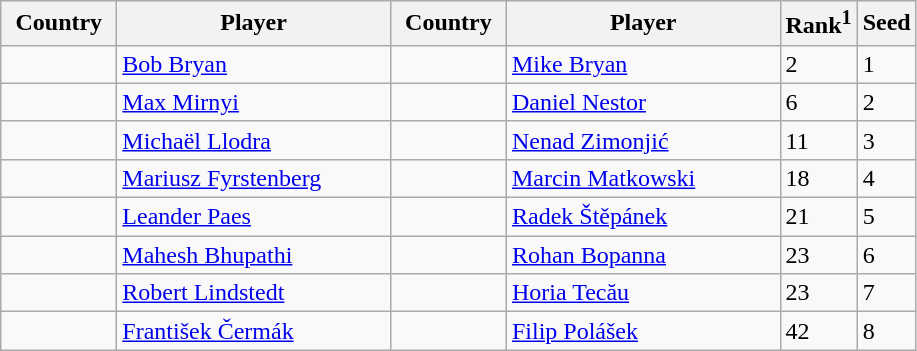<table class="sortable wikitable">
<tr>
<th width="70">Country</th>
<th width="175">Player</th>
<th width="70">Country</th>
<th width="175">Player</th>
<th>Rank<sup>1</sup></th>
<th>Seed</th>
</tr>
<tr>
<td></td>
<td><a href='#'>Bob Bryan</a></td>
<td></td>
<td><a href='#'>Mike Bryan</a></td>
<td>2</td>
<td>1</td>
</tr>
<tr>
<td></td>
<td><a href='#'>Max Mirnyi</a></td>
<td></td>
<td><a href='#'>Daniel Nestor</a></td>
<td>6</td>
<td>2</td>
</tr>
<tr>
<td></td>
<td><a href='#'>Michaël Llodra</a></td>
<td></td>
<td><a href='#'>Nenad Zimonjić</a></td>
<td>11</td>
<td>3</td>
</tr>
<tr>
<td></td>
<td><a href='#'>Mariusz Fyrstenberg</a></td>
<td></td>
<td><a href='#'>Marcin Matkowski</a></td>
<td>18</td>
<td>4</td>
</tr>
<tr>
<td></td>
<td><a href='#'>Leander Paes</a></td>
<td></td>
<td><a href='#'>Radek Štěpánek</a></td>
<td>21</td>
<td>5</td>
</tr>
<tr>
<td></td>
<td><a href='#'>Mahesh Bhupathi</a></td>
<td></td>
<td><a href='#'>Rohan Bopanna</a></td>
<td>23</td>
<td>6</td>
</tr>
<tr>
<td></td>
<td><a href='#'>Robert Lindstedt</a></td>
<td></td>
<td><a href='#'>Horia Tecău</a></td>
<td>23</td>
<td>7</td>
</tr>
<tr>
<td></td>
<td><a href='#'>František Čermák</a></td>
<td></td>
<td><a href='#'>Filip Polášek</a></td>
<td>42</td>
<td>8</td>
</tr>
</table>
